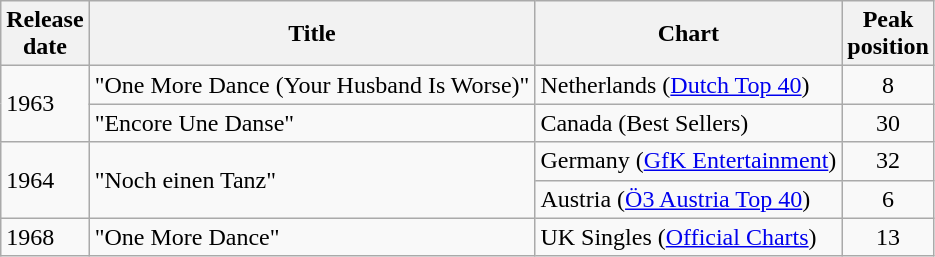<table class="wikitable">
<tr>
<th>Release<br>date</th>
<th>Title</th>
<th>Chart</th>
<th>Peak<br>position</th>
</tr>
<tr>
<td rowspan="2">1963</td>
<td>"One More Dance (Your Husband Is Worse)"</td>
<td>Netherlands (<a href='#'>Dutch Top 40</a>)</td>
<td align="center">8</td>
</tr>
<tr>
<td>"Encore Une Danse"</td>
<td>Canada (Best Sellers)</td>
<td align="center">30</td>
</tr>
<tr>
<td rowspan="2">1964</td>
<td rowspan="2">"Noch einen Tanz"</td>
<td>Germany (<a href='#'>GfK Entertainment</a>)</td>
<td align="center">32</td>
</tr>
<tr>
<td>Austria (<a href='#'>Ö3 Austria Top 40</a>)</td>
<td align="center">6</td>
</tr>
<tr>
<td>1968</td>
<td>"One More Dance"</td>
<td>UK Singles (<a href='#'>Official Charts</a>)</td>
<td align="center">13</td>
</tr>
</table>
